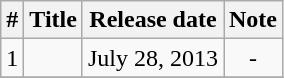<table class="wikitable">
<tr>
<th>#</th>
<th>Title</th>
<th>Release date</th>
<th>Note</th>
</tr>
<tr>
<td>1</td>
<td></td>
<td>July 28, 2013</td>
<td align="center">-</td>
</tr>
<tr>
</tr>
</table>
